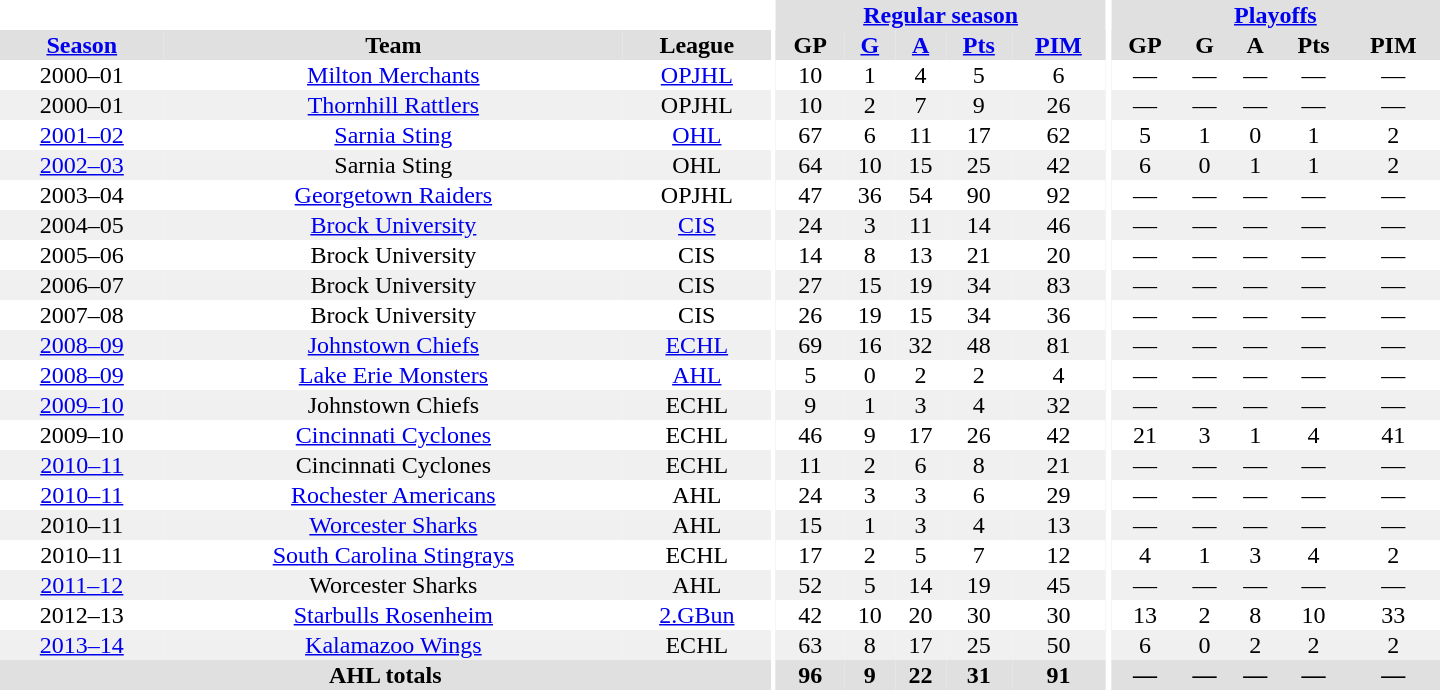<table border="0" cellpadding="1" cellspacing="0" style="text-align:center; width:60em">
<tr bgcolor="#e0e0e0">
<th colspan="3" bgcolor="#ffffff"></th>
<th rowspan="99" bgcolor="#ffffff"></th>
<th colspan="5"><a href='#'>Regular season</a></th>
<th rowspan="99" bgcolor="#ffffff"></th>
<th colspan="5"><a href='#'>Playoffs</a></th>
</tr>
<tr bgcolor="#e0e0e0">
<th><a href='#'>Season</a></th>
<th>Team</th>
<th>League</th>
<th>GP</th>
<th><a href='#'>G</a></th>
<th><a href='#'>A</a></th>
<th><a href='#'>Pts</a></th>
<th><a href='#'>PIM</a></th>
<th>GP</th>
<th>G</th>
<th>A</th>
<th>Pts</th>
<th>PIM</th>
</tr>
<tr ALIGN="center">
<td>2000–01</td>
<td><a href='#'>Milton Merchants</a></td>
<td><a href='#'>OPJHL</a></td>
<td>10</td>
<td>1</td>
<td>4</td>
<td>5</td>
<td>6</td>
<td>—</td>
<td>—</td>
<td>—</td>
<td>—</td>
<td>—</td>
</tr>
<tr ALIGN="center" bgcolor="#f0f0f0">
<td>2000–01</td>
<td><a href='#'>Thornhill Rattlers</a></td>
<td>OPJHL</td>
<td>10</td>
<td>2</td>
<td>7</td>
<td>9</td>
<td>26</td>
<td>—</td>
<td>—</td>
<td>—</td>
<td>—</td>
<td>—</td>
</tr>
<tr ALIGN="center">
<td><a href='#'>2001–02</a></td>
<td><a href='#'>Sarnia Sting</a></td>
<td><a href='#'>OHL</a></td>
<td>67</td>
<td>6</td>
<td>11</td>
<td>17</td>
<td>62</td>
<td>5</td>
<td>1</td>
<td>0</td>
<td>1</td>
<td>2</td>
</tr>
<tr ALIGN="center" bgcolor="#f0f0f0">
<td><a href='#'>2002–03</a></td>
<td>Sarnia Sting</td>
<td>OHL</td>
<td>64</td>
<td>10</td>
<td>15</td>
<td>25</td>
<td>42</td>
<td>6</td>
<td>0</td>
<td>1</td>
<td>1</td>
<td>2</td>
</tr>
<tr ALIGN="center">
<td>2003–04</td>
<td><a href='#'>Georgetown Raiders</a></td>
<td>OPJHL</td>
<td>47</td>
<td>36</td>
<td>54</td>
<td>90</td>
<td>92</td>
<td>—</td>
<td>—</td>
<td>—</td>
<td>—</td>
<td>—</td>
</tr>
<tr ALIGN="center" bgcolor="#f0f0f0">
<td>2004–05</td>
<td><a href='#'>Brock University</a></td>
<td><a href='#'>CIS</a></td>
<td>24</td>
<td>3</td>
<td>11</td>
<td>14</td>
<td>46</td>
<td>—</td>
<td>—</td>
<td>—</td>
<td>—</td>
<td>—</td>
</tr>
<tr ALIGN="center">
<td>2005–06</td>
<td>Brock University</td>
<td>CIS</td>
<td>14</td>
<td>8</td>
<td>13</td>
<td>21</td>
<td>20</td>
<td>—</td>
<td>—</td>
<td>—</td>
<td>—</td>
<td>—</td>
</tr>
<tr ALIGN="center" bgcolor="#f0f0f0">
<td>2006–07</td>
<td>Brock University</td>
<td>CIS</td>
<td>27</td>
<td>15</td>
<td>19</td>
<td>34</td>
<td>83</td>
<td>—</td>
<td>—</td>
<td>—</td>
<td>—</td>
<td>—</td>
</tr>
<tr ALIGN="center">
<td>2007–08</td>
<td>Brock University</td>
<td>CIS</td>
<td>26</td>
<td>19</td>
<td>15</td>
<td>34</td>
<td>36</td>
<td>—</td>
<td>—</td>
<td>—</td>
<td>—</td>
<td>—</td>
</tr>
<tr ALIGN="center" bgcolor="#f0f0f0">
<td><a href='#'>2008–09</a></td>
<td><a href='#'>Johnstown Chiefs</a></td>
<td><a href='#'>ECHL</a></td>
<td>69</td>
<td>16</td>
<td>32</td>
<td>48</td>
<td>81</td>
<td>—</td>
<td>—</td>
<td>—</td>
<td>—</td>
<td>—</td>
</tr>
<tr ALIGN="center">
<td><a href='#'>2008–09</a></td>
<td><a href='#'>Lake Erie Monsters</a></td>
<td><a href='#'>AHL</a></td>
<td>5</td>
<td>0</td>
<td>2</td>
<td>2</td>
<td>4</td>
<td>—</td>
<td>—</td>
<td>—</td>
<td>—</td>
<td>—</td>
</tr>
<tr ALIGN="center" bgcolor="#f0f0f0">
<td><a href='#'>2009–10</a></td>
<td>Johnstown Chiefs</td>
<td>ECHL</td>
<td>9</td>
<td>1</td>
<td>3</td>
<td>4</td>
<td>32</td>
<td>—</td>
<td>—</td>
<td>—</td>
<td>—</td>
<td>—</td>
</tr>
<tr ALIGN="center">
<td>2009–10</td>
<td><a href='#'>Cincinnati Cyclones</a></td>
<td>ECHL</td>
<td>46</td>
<td>9</td>
<td>17</td>
<td>26</td>
<td>42</td>
<td>21</td>
<td>3</td>
<td>1</td>
<td>4</td>
<td>41</td>
</tr>
<tr ALIGN="center" bgcolor="#f0f0f0">
<td><a href='#'>2010–11</a></td>
<td>Cincinnati Cyclones</td>
<td>ECHL</td>
<td>11</td>
<td>2</td>
<td>6</td>
<td>8</td>
<td>21</td>
<td>—</td>
<td>—</td>
<td>—</td>
<td>—</td>
<td>—</td>
</tr>
<tr ALIGN="center">
<td><a href='#'>2010–11</a></td>
<td><a href='#'>Rochester Americans</a></td>
<td>AHL</td>
<td>24</td>
<td>3</td>
<td>3</td>
<td>6</td>
<td>29</td>
<td>—</td>
<td>—</td>
<td>—</td>
<td>—</td>
<td>—</td>
</tr>
<tr ALIGN="center" bgcolor="#f0f0f0">
<td>2010–11</td>
<td><a href='#'>Worcester Sharks</a></td>
<td>AHL</td>
<td>15</td>
<td>1</td>
<td>3</td>
<td>4</td>
<td>13</td>
<td>—</td>
<td>—</td>
<td>—</td>
<td>—</td>
<td>—</td>
</tr>
<tr ALIGN="center">
<td>2010–11</td>
<td><a href='#'>South Carolina Stingrays</a></td>
<td>ECHL</td>
<td>17</td>
<td>2</td>
<td>5</td>
<td>7</td>
<td>12</td>
<td>4</td>
<td>1</td>
<td>3</td>
<td>4</td>
<td>2</td>
</tr>
<tr ALIGN="center" bgcolor="#f0f0f0">
<td><a href='#'>2011–12</a></td>
<td>Worcester Sharks</td>
<td>AHL</td>
<td>52</td>
<td>5</td>
<td>14</td>
<td>19</td>
<td>45</td>
<td>—</td>
<td>—</td>
<td>—</td>
<td>—</td>
<td>—</td>
</tr>
<tr ALIGN="center">
<td>2012–13</td>
<td><a href='#'>Starbulls Rosenheim</a></td>
<td><a href='#'>2.GBun</a></td>
<td>42</td>
<td>10</td>
<td>20</td>
<td>30</td>
<td>30</td>
<td>13</td>
<td>2</td>
<td>8</td>
<td>10</td>
<td>33</td>
</tr>
<tr ALIGN="center" bgcolor="#f0f0f0">
<td><a href='#'>2013–14</a></td>
<td><a href='#'>Kalamazoo Wings</a></td>
<td>ECHL</td>
<td>63</td>
<td>8</td>
<td>17</td>
<td>25</td>
<td>50</td>
<td>6</td>
<td>0</td>
<td>2</td>
<td>2</td>
<td>2</td>
</tr>
<tr bgcolor="#e0e0e0">
<th colspan="3">AHL totals</th>
<th>96</th>
<th>9</th>
<th>22</th>
<th>31</th>
<th>91</th>
<th>—</th>
<th>—</th>
<th>—</th>
<th>—</th>
<th>—</th>
</tr>
</table>
